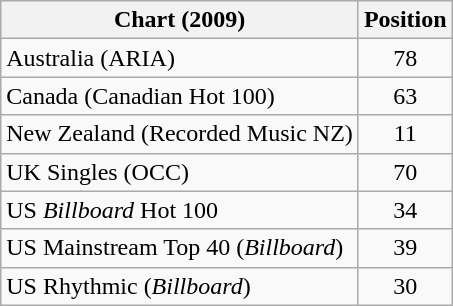<table class="wikitable sortable">
<tr>
<th>Chart (2009)</th>
<th>Position</th>
</tr>
<tr>
<td>Australia (ARIA)</td>
<td style="text-align:center;">78</td>
</tr>
<tr>
<td>Canada (Canadian Hot 100)</td>
<td style="text-align:center;">63</td>
</tr>
<tr>
<td>New Zealand (Recorded Music NZ)</td>
<td style="text-align:center;">11</td>
</tr>
<tr>
<td>UK Singles (OCC)</td>
<td style="text-align:center;">70</td>
</tr>
<tr>
<td>US <em>Billboard</em> Hot 100</td>
<td style="text-align:center;">34</td>
</tr>
<tr>
<td>US Mainstream Top 40 (<em>Billboard</em>)</td>
<td style="text-align:center;">39</td>
</tr>
<tr>
<td>US Rhythmic (<em>Billboard</em>)</td>
<td style="text-align:center;">30</td>
</tr>
</table>
